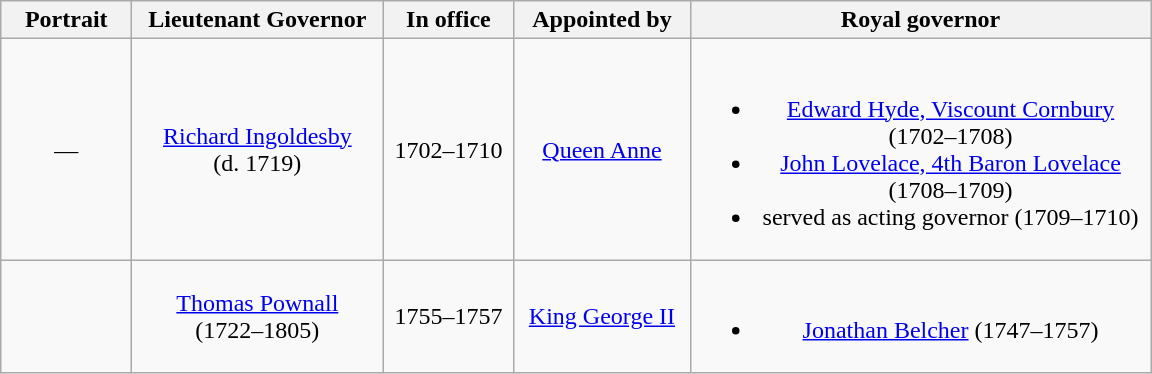<table class="wikitable" style="text-align:center">
<tr>
<th scope="col" style="width:80px;">Portrait</th>
<th scope="col" style="width:160px;">Lieutenant Governor</th>
<th scope="col" style="width:80px;">In office</th>
<th scope="col" style="width:110px;">Appointed by</th>
<th scope="col" style="width:300px;">Royal governor</th>
</tr>
<tr>
<td>—</td>
<td><a href='#'>Richard Ingoldesby</a><br>(d. 1719)</td>
<td>1702–1710</td>
<td><a href='#'>Queen Anne</a></td>
<td><br><ul><li><a href='#'>Edward Hyde, Viscount Cornbury</a> (1702–1708)</li><li><a href='#'>John Lovelace, 4th Baron Lovelace</a> (1708–1709)</li><li>served as acting governor (1709–1710)</li></ul></td>
</tr>
<tr>
<td></td>
<td><a href='#'>Thomas Pownall</a><br>(1722–1805)</td>
<td>1755–1757</td>
<td><a href='#'>King George II</a></td>
<td><br><ul><li><a href='#'>Jonathan Belcher</a> (1747–1757)</li></ul></td>
</tr>
</table>
